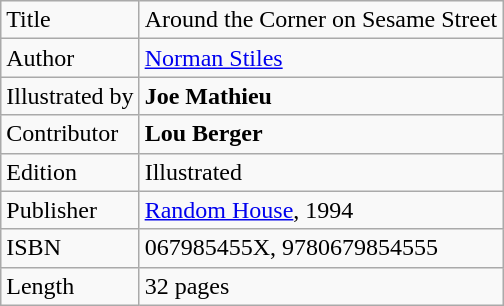<table class="wikitable">
<tr>
<td>Title</td>
<td>Around the Corner on Sesame Street</td>
</tr>
<tr>
<td>Author</td>
<td><a href='#'>Norman Stiles</a></td>
</tr>
<tr>
<td>Illustrated by</td>
<td><strong>Joe Mathieu</strong></td>
</tr>
<tr>
<td>Contributor</td>
<td><strong>Lou Berger</strong></td>
</tr>
<tr>
<td>Edition</td>
<td>Illustrated</td>
</tr>
<tr>
<td>Publisher</td>
<td><a href='#'>Random House</a>, 1994</td>
</tr>
<tr>
<td>ISBN</td>
<td>067985455X, 9780679854555</td>
</tr>
<tr>
<td>Length</td>
<td>32 pages</td>
</tr>
</table>
